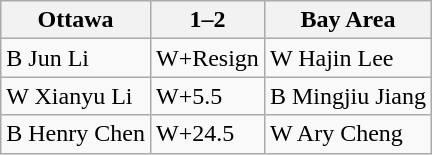<table class="wikitable">
<tr>
<th>Ottawa</th>
<th>1–2</th>
<th>Bay Area</th>
</tr>
<tr>
<td>B Jun Li</td>
<td>W+Resign</td>
<td>W Hajin Lee</td>
</tr>
<tr>
<td>W Xianyu Li</td>
<td>W+5.5</td>
<td>B Mingjiu Jiang</td>
</tr>
<tr>
<td>B Henry Chen</td>
<td>W+24.5</td>
<td>W Ary Cheng</td>
</tr>
</table>
